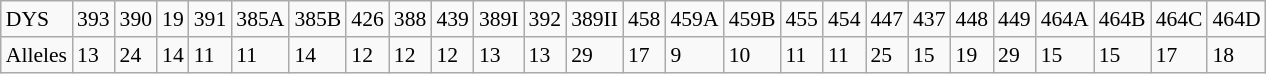<table class="wikitable" style="font-size: 90%">
<tr>
<td>DYS</td>
<td>393</td>
<td>390</td>
<td>19</td>
<td>391</td>
<td>385A</td>
<td>385B</td>
<td>426</td>
<td>388</td>
<td>439</td>
<td>389I</td>
<td>392</td>
<td>389II</td>
<td>458</td>
<td>459A</td>
<td>459B</td>
<td>455</td>
<td>454</td>
<td>447</td>
<td>437</td>
<td>448</td>
<td>449</td>
<td>464A</td>
<td>464B</td>
<td>464C</td>
<td>464D</td>
</tr>
<tr>
<td>Alleles</td>
<td>13</td>
<td>24</td>
<td>14</td>
<td>11</td>
<td>11</td>
<td>14</td>
<td>12</td>
<td>12</td>
<td>12</td>
<td>13</td>
<td>13</td>
<td>29</td>
<td>17</td>
<td>9</td>
<td>10</td>
<td>11</td>
<td>11</td>
<td>25</td>
<td>15</td>
<td>19</td>
<td>29</td>
<td>15</td>
<td>15</td>
<td>17</td>
<td>18</td>
</tr>
</table>
